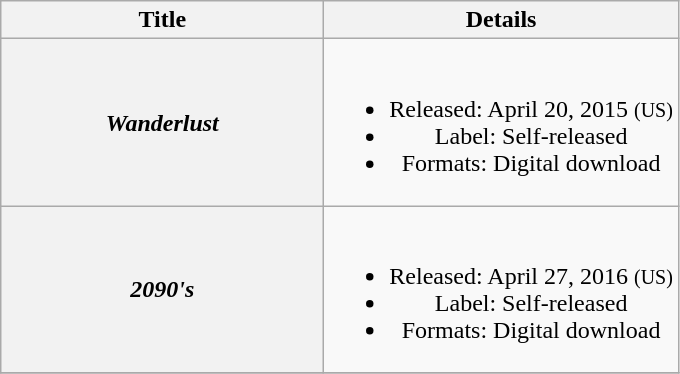<table class="wikitable plainrowheaders" style="text-align:center">
<tr>
<th scope="col" style="width:13em">Title</th>
<th scope="col">Details</th>
</tr>
<tr>
<th scope="row"><em>Wanderlust</em></th>
<td><br><ul><li>Released: April 20, 2015 <small>(US)</small></li><li>Label: Self-released</li><li>Formats: Digital download</li></ul></td>
</tr>
<tr>
<th scope="row"><em>2090's</em></th>
<td><br><ul><li>Released: April 27, 2016 <small>(US)</small></li><li>Label: Self-released</li><li>Formats: Digital download</li></ul></td>
</tr>
<tr>
</tr>
</table>
